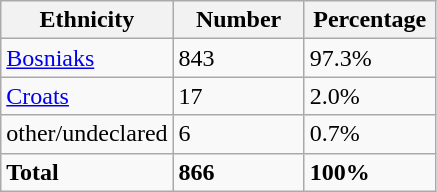<table class="wikitable">
<tr>
<th width="100px">Ethnicity</th>
<th width="80px">Number</th>
<th width="80px">Percentage</th>
</tr>
<tr>
<td><a href='#'>Bosniaks</a></td>
<td>843</td>
<td>97.3%</td>
</tr>
<tr>
<td><a href='#'>Croats</a></td>
<td>17</td>
<td>2.0%</td>
</tr>
<tr>
<td>other/undeclared</td>
<td>6</td>
<td>0.7%</td>
</tr>
<tr>
<td><strong>Total</strong></td>
<td><strong>866</strong></td>
<td><strong>100%</strong></td>
</tr>
</table>
